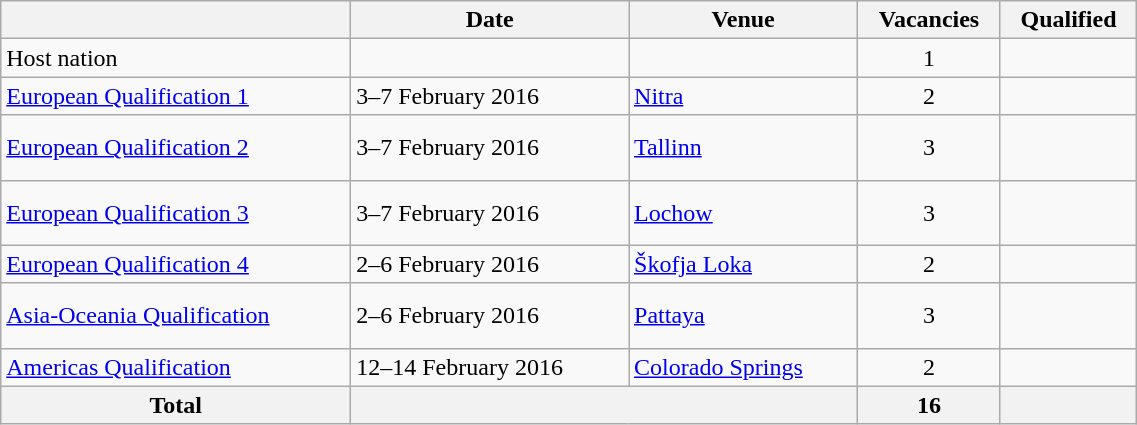<table class="wikitable" width=60%>
<tr>
<th></th>
<th>Date</th>
<th>Venue</th>
<th>Vacancies</th>
<th>Qualified</th>
</tr>
<tr>
<td>Host nation</td>
<td></td>
<td></td>
<td align="center">1</td>
<td></td>
</tr>
<tr>
<td><a href='#'>European Qualification 1</a></td>
<td>3–7 February 2016</td>
<td> <a href='#'>Nitra</a></td>
<td align="center">2</td>
<td><br></td>
</tr>
<tr>
<td><a href='#'>European Qualification 2</a></td>
<td>3–7 February 2016</td>
<td> <a href='#'>Tallinn</a></td>
<td align="center">3</td>
<td><br><br></td>
</tr>
<tr>
<td><a href='#'>European Qualification 3</a></td>
<td>3–7 February 2016</td>
<td> <a href='#'>Lochow</a></td>
<td align="center">3</td>
<td><br><br></td>
</tr>
<tr>
<td><a href='#'>European Qualification 4</a></td>
<td>2–6 February 2016</td>
<td> <a href='#'>Škofja Loka</a></td>
<td align="center">2</td>
<td><br></td>
</tr>
<tr>
<td><a href='#'>Asia-Oceania Qualification</a></td>
<td>2–6 February 2016</td>
<td> <a href='#'>Pattaya</a></td>
<td align="center">3</td>
<td><br><br></td>
</tr>
<tr>
<td><a href='#'>Americas Qualification</a></td>
<td>12–14 February 2016</td>
<td> <a href='#'>Colorado Springs</a></td>
<td align="center">2</td>
<td><br></td>
</tr>
<tr>
<th>Total</th>
<th colspan="2"></th>
<th>16</th>
<th></th>
</tr>
</table>
